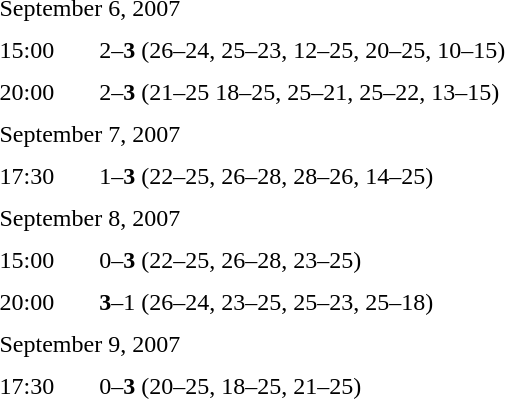<table style=border-collapse:collapse  cellspacing=0 cellpadding=5>
<tr>
<td colspan="4">September 6, 2007</td>
</tr>
<tr>
<td>15:00</td>
<td></td>
<td><strong></strong></td>
<td>2–<strong>3</strong> (26–24, 25–23, 12–25, 20–25, 10–15)</td>
</tr>
<tr>
<td>20:00</td>
<td></td>
<td><strong></strong></td>
<td>2–<strong>3</strong> (21–25 18–25, 25–21, 25–22, 13–15)</td>
</tr>
<tr>
<td colspan="4">September 7, 2007</td>
</tr>
<tr>
<td>17:30</td>
<td></td>
<td><strong></strong></td>
<td>1–<strong>3</strong> (22–25, 26–28, 28–26, 14–25)</td>
</tr>
<tr>
<td colspan="4">September 8, 2007</td>
</tr>
<tr>
<td>15:00</td>
<td></td>
<td><strong></strong></td>
<td>0–<strong>3</strong> (22–25, 26–28, 23–25)</td>
</tr>
<tr>
<td>20:00</td>
<td><strong></strong></td>
<td></td>
<td><strong>3</strong>–1 (26–24, 23–25, 25–23, 25–18)</td>
</tr>
<tr>
<td colspan="4">September 9, 2007</td>
</tr>
<tr>
<td>17:30</td>
<td></td>
<td><strong></strong></td>
<td>0–<strong>3</strong> (20–25, 18–25, 21–25)</td>
</tr>
</table>
